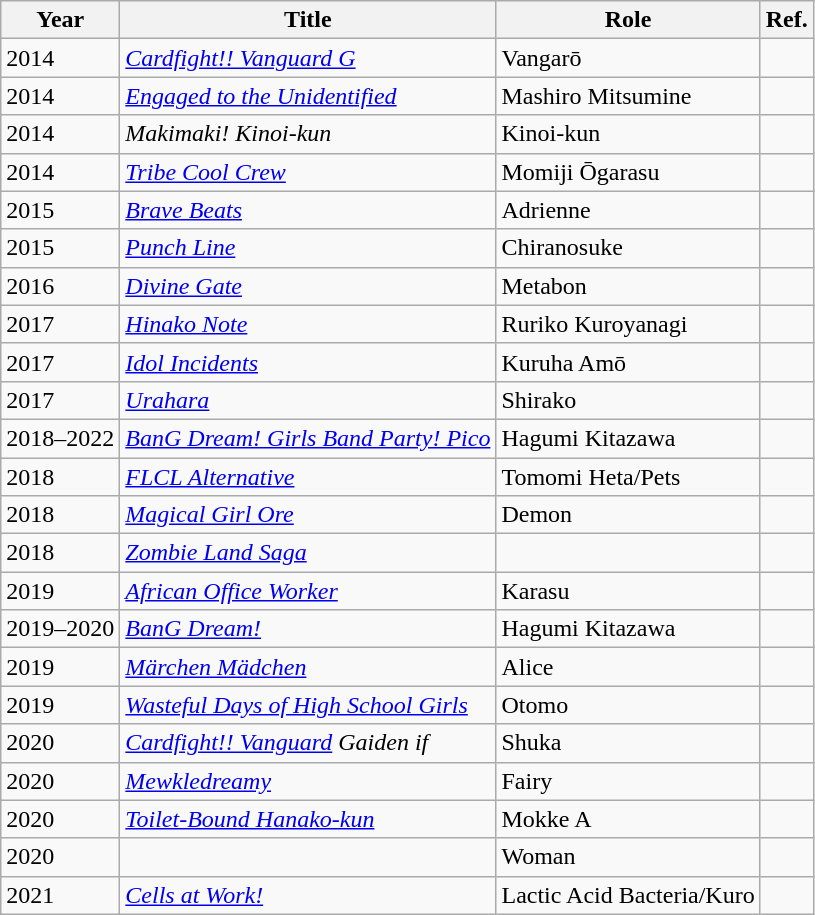<table class="wikitable sortable plainrowheaders">
<tr>
<th scope="col">Year</th>
<th scope="col">Title</th>
<th scope="col">Role</th>
<th scope="col" class="unsortable">Ref.</th>
</tr>
<tr>
<td>2014</td>
<td><em><a href='#'>Cardfight!! Vanguard G</a></em></td>
<td>Vangarō</td>
<td></td>
</tr>
<tr>
<td>2014</td>
<td><em><a href='#'>Engaged to the Unidentified</a></em></td>
<td>Mashiro Mitsumine</td>
<td></td>
</tr>
<tr>
<td>2014</td>
<td><em>Makimaki! Kinoi-kun</em></td>
<td>Kinoi-kun</td>
<td></td>
</tr>
<tr>
<td>2014</td>
<td><em><a href='#'>Tribe Cool Crew</a></em></td>
<td>Momiji Ōgarasu</td>
<td></td>
</tr>
<tr>
<td>2015</td>
<td><em><a href='#'>Brave Beats</a></em></td>
<td>Adrienne</td>
<td></td>
</tr>
<tr>
<td>2015</td>
<td><em><a href='#'>Punch Line</a></em></td>
<td>Chiranosuke</td>
<td></td>
</tr>
<tr>
<td>2016</td>
<td><em><a href='#'>Divine Gate</a></em></td>
<td>Metabon</td>
<td></td>
</tr>
<tr>
<td>2017</td>
<td><em><a href='#'>Hinako Note</a></em></td>
<td>Ruriko Kuroyanagi</td>
<td></td>
</tr>
<tr>
<td>2017</td>
<td><em><a href='#'>Idol Incidents</a></em></td>
<td>Kuruha Amō</td>
<td></td>
</tr>
<tr>
<td>2017</td>
<td><em><a href='#'>Urahara</a></em></td>
<td>Shirako</td>
<td></td>
</tr>
<tr>
<td>2018–2022</td>
<td><em><a href='#'>BanG Dream! Girls Band Party! Pico</a></em></td>
<td>Hagumi Kitazawa</td>
<td></td>
</tr>
<tr>
<td>2018</td>
<td><em><a href='#'>FLCL Alternative</a></em></td>
<td>Tomomi Heta/Pets</td>
<td></td>
</tr>
<tr>
<td>2018</td>
<td><em><a href='#'>Magical Girl Ore</a></em></td>
<td>Demon</td>
<td></td>
</tr>
<tr>
<td>2018</td>
<td><em><a href='#'>Zombie Land Saga</a></em></td>
<td></td>
<td></td>
</tr>
<tr>
<td>2019</td>
<td><em><a href='#'>African Office Worker</a></em></td>
<td>Karasu</td>
<td></td>
</tr>
<tr>
<td>2019–2020</td>
<td><em><a href='#'>BanG Dream!</a></em></td>
<td>Hagumi Kitazawa</td>
<td></td>
</tr>
<tr>
<td>2019</td>
<td><em><a href='#'>Märchen Mädchen</a></em></td>
<td>Alice</td>
<td></td>
</tr>
<tr>
<td>2019</td>
<td><em><a href='#'>Wasteful Days of High School Girls</a></em></td>
<td>Otomo</td>
<td></td>
</tr>
<tr>
<td>2020</td>
<td><em><a href='#'>Cardfight!! Vanguard</a> Gaiden if</em></td>
<td>Shuka</td>
<td></td>
</tr>
<tr>
<td>2020</td>
<td><em><a href='#'>Mewkledreamy</a></em></td>
<td>Fairy</td>
<td></td>
</tr>
<tr>
<td>2020</td>
<td><em><a href='#'>Toilet-Bound Hanako-kun</a></em></td>
<td>Mokke A</td>
<td></td>
</tr>
<tr>
<td>2020</td>
<td></td>
<td>Woman</td>
<td></td>
</tr>
<tr>
<td>2021</td>
<td><em><a href='#'>Cells at Work!</a></em></td>
<td>Lactic Acid Bacteria/Kuro</td>
<td></td>
</tr>
</table>
